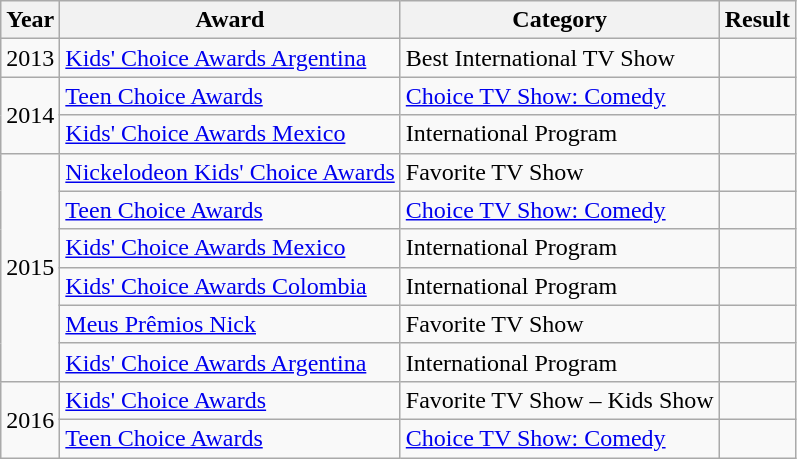<table class="wikitable plainrowheaders">
<tr>
<th>Year</th>
<th>Award</th>
<th>Category</th>
<th>Result</th>
</tr>
<tr>
<td>2013</td>
<td><a href='#'>Kids' Choice Awards Argentina</a></td>
<td>Best International TV Show</td>
<td></td>
</tr>
<tr>
<td rowspan="2">2014</td>
<td><a href='#'>Teen Choice Awards</a></td>
<td><a href='#'>Choice TV Show: Comedy</a></td>
<td></td>
</tr>
<tr>
<td><a href='#'>Kids' Choice Awards Mexico</a></td>
<td>International Program</td>
<td></td>
</tr>
<tr>
<td rowspan="6">2015</td>
<td><a href='#'>Nickelodeon Kids' Choice Awards</a></td>
<td>Favorite TV Show</td>
<td></td>
</tr>
<tr>
<td><a href='#'>Teen Choice Awards</a></td>
<td><a href='#'>Choice TV Show: Comedy</a></td>
<td></td>
</tr>
<tr>
<td><a href='#'>Kids' Choice Awards Mexico</a></td>
<td>International Program</td>
<td></td>
</tr>
<tr>
<td><a href='#'>Kids' Choice Awards Colombia</a></td>
<td>International Program</td>
<td></td>
</tr>
<tr>
<td><a href='#'>Meus Prêmios Nick</a></td>
<td>Favorite TV Show</td>
<td></td>
</tr>
<tr>
<td><a href='#'>Kids' Choice Awards Argentina</a></td>
<td>International Program</td>
<td></td>
</tr>
<tr>
<td rowspan="2">2016</td>
<td><a href='#'>Kids' Choice Awards</a></td>
<td>Favorite TV Show – Kids Show</td>
<td></td>
</tr>
<tr>
<td><a href='#'>Teen Choice Awards</a></td>
<td><a href='#'>Choice TV Show: Comedy</a></td>
<td></td>
</tr>
</table>
